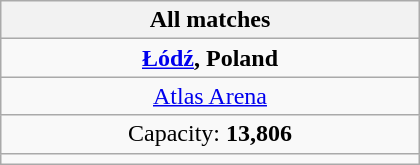<table class="wikitable" style="text-align:center" width=280>
<tr>
<th>All matches</th>
</tr>
<tr>
<td><strong><a href='#'>Łódź</a>, Poland</strong></td>
</tr>
<tr>
<td><a href='#'>Atlas Arena</a></td>
</tr>
<tr>
<td>Capacity: <strong>13,806</strong></td>
</tr>
<tr>
<td></td>
</tr>
</table>
